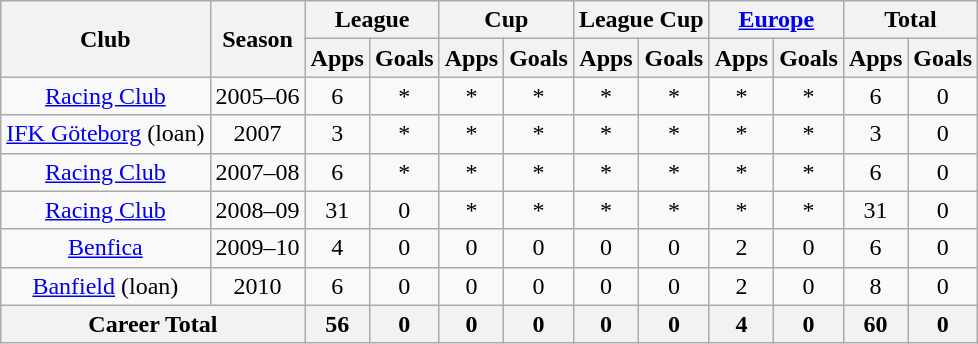<table class="wikitable" style="text-align: center;">
<tr>
<th rowspan="2">Club</th>
<th rowspan="2">Season</th>
<th colspan="2">League</th>
<th colspan="2">Cup</th>
<th colspan="2">League Cup</th>
<th colspan="2"><a href='#'>Europe</a></th>
<th colspan="2">Total</th>
</tr>
<tr>
<th>Apps</th>
<th>Goals</th>
<th>Apps</th>
<th>Goals</th>
<th>Apps</th>
<th>Goals</th>
<th>Apps</th>
<th>Goals</th>
<th>Apps</th>
<th>Goals</th>
</tr>
<tr>
<td valign="center"><a href='#'>Racing Club</a></td>
<td>2005–06</td>
<td>6</td>
<td>*</td>
<td>*</td>
<td>*</td>
<td>*</td>
<td>*</td>
<td>*</td>
<td>*</td>
<td>6</td>
<td>0</td>
</tr>
<tr>
<td valign="center"><a href='#'>IFK Göteborg</a> (loan)</td>
<td>2007</td>
<td>3</td>
<td>*</td>
<td>*</td>
<td>*</td>
<td>*</td>
<td>*</td>
<td>*</td>
<td>*</td>
<td>3</td>
<td>0</td>
</tr>
<tr>
<td rowspan="valign="center"><a href='#'>Racing Club</a></td>
<td>2007–08</td>
<td>6</td>
<td>*</td>
<td>*</td>
<td>*</td>
<td>*</td>
<td>*</td>
<td>*</td>
<td>*</td>
<td>6</td>
<td>0</td>
</tr>
<tr>
<td valign="center"><a href='#'>Racing Club</a></td>
<td>2008–09</td>
<td>31</td>
<td>0</td>
<td>*</td>
<td>*</td>
<td>*</td>
<td>*</td>
<td>*</td>
<td>*</td>
<td>31</td>
<td>0</td>
</tr>
<tr>
<td valign="center"><a href='#'>Benfica</a></td>
<td>2009–10</td>
<td>4</td>
<td>0</td>
<td>0</td>
<td>0</td>
<td>0</td>
<td>0</td>
<td>2</td>
<td>0</td>
<td>6</td>
<td>0</td>
</tr>
<tr>
<td valign="center"><a href='#'>Banfield</a> (loan)</td>
<td>2010</td>
<td>6</td>
<td>0</td>
<td>0</td>
<td>0</td>
<td>0</td>
<td>0</td>
<td>2</td>
<td>0</td>
<td>8</td>
<td>0</td>
</tr>
<tr>
<th colspan="2">Career Total</th>
<th>56</th>
<th>0</th>
<th>0</th>
<th>0</th>
<th>0</th>
<th>0</th>
<th>4</th>
<th>0</th>
<th>60</th>
<th>0</th>
</tr>
</table>
